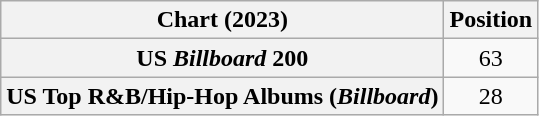<table class="wikitable sortable plainrowheaders" style="text-align:center">
<tr>
<th scope="col">Chart (2023)</th>
<th scope="col">Position</th>
</tr>
<tr>
<th scope="row">US <em>Billboard</em> 200</th>
<td>63</td>
</tr>
<tr>
<th scope="row">US Top R&B/Hip-Hop Albums (<em>Billboard</em>)</th>
<td>28</td>
</tr>
</table>
